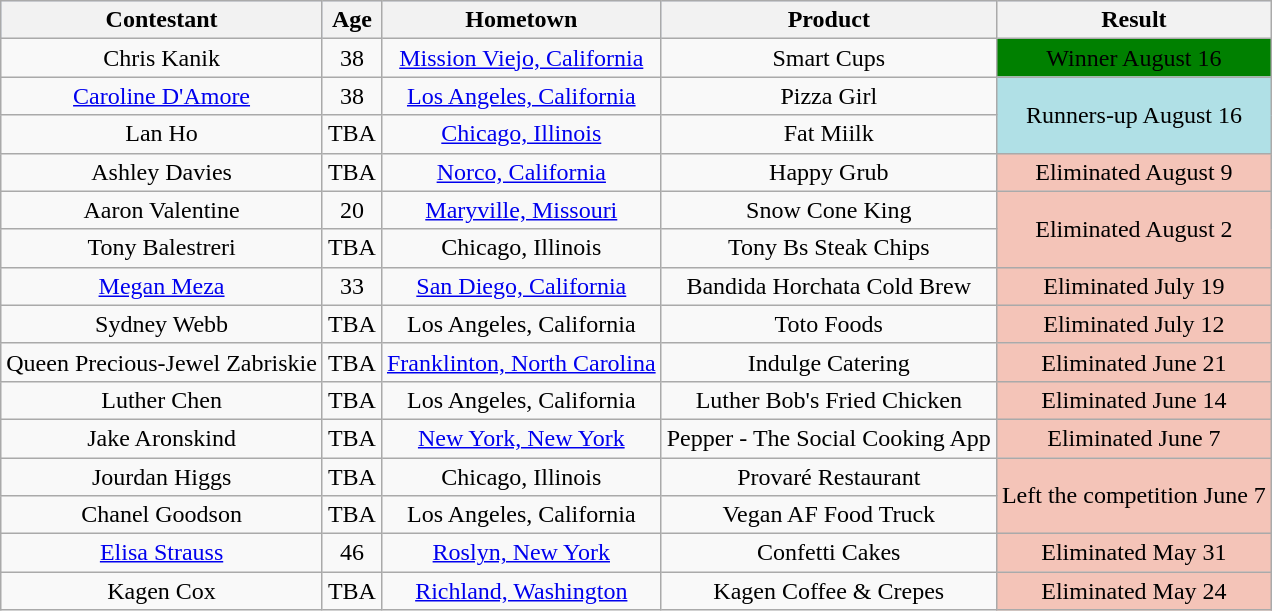<table class="wikitable sortable plainrowheaders" style="text-align:center">
<tr style="background:#C1D8FF;">
<th>Contestant</th>
<th>Age</th>
<th>Hometown</th>
<th class="wikitable unsortable">Product</th>
<th>Result</th>
</tr>
<tr>
<td>Chris Kanik</td>
<td>38</td>
<td><a href='#'>Mission Viejo, California</a></td>
<td>Smart Cups</td>
<td style="background:green;"><span>Winner August 16</span></td>
</tr>
<tr>
<td><a href='#'>Caroline D'Amore</a></td>
<td>38</td>
<td><a href='#'>Los Angeles, California</a></td>
<td>Pizza Girl</td>
<td rowspan="2" style="background:#B0E0E6; text-align:center;">Runners-up August 16</td>
</tr>
<tr>
<td>Lan Ho</td>
<td>TBA</td>
<td><a href='#'>Chicago, Illinois</a></td>
<td>Fat Miilk</td>
</tr>
<tr>
<td>Ashley Davies</td>
<td>TBA</td>
<td><a href='#'>Norco, California</a></td>
<td>Happy Grub</td>
<td style="background:#f4c4b8; text-align:center;">Eliminated August 9</td>
</tr>
<tr>
<td>Aaron Valentine</td>
<td>20</td>
<td><a href='#'>Maryville, Missouri</a></td>
<td>Snow Cone King</td>
<td style="background:#f4c4b8; text-align:center;" rowspan="2">Eliminated August 2</td>
</tr>
<tr>
<td>Tony Balestreri</td>
<td>TBA</td>
<td>Chicago, Illinois</td>
<td>Tony Bs Steak Chips</td>
</tr>
<tr>
<td><a href='#'>Megan Meza</a></td>
<td>33</td>
<td><a href='#'>San Diego, California</a></td>
<td>Bandida Horchata Cold Brew</td>
<td style="background:#f4c4b8; text-align:center;">Eliminated July 19</td>
</tr>
<tr>
<td>Sydney Webb</td>
<td>TBA</td>
<td>Los Angeles, California</td>
<td>Toto Foods</td>
<td style="background:#f4c4b8; text-align:center;">Eliminated July 12</td>
</tr>
<tr>
<td>Queen Precious-Jewel Zabriskie</td>
<td>TBA</td>
<td><a href='#'>Franklinton, North Carolina</a></td>
<td>Indulge Catering</td>
<td style="background:#f4c4b8; text-align:center;">Eliminated June 21</td>
</tr>
<tr>
<td>Luther Chen</td>
<td>TBA</td>
<td>Los Angeles, California</td>
<td>Luther Bob's Fried Chicken</td>
<td style="background:#f4c4b8; text-align:center;">Eliminated June 14</td>
</tr>
<tr>
<td>Jake Aronskind</td>
<td>TBA</td>
<td><a href='#'>New York, New York</a></td>
<td>Pepper - The Social Cooking App</td>
<td style="background:#f4c4b8; text-align:center;">Eliminated June 7</td>
</tr>
<tr>
<td>Jourdan Higgs</td>
<td>TBA</td>
<td>Chicago, Illinois</td>
<td>Provaré Restaurant</td>
<td rowspan="2" style="background:#f4c4b8; text-align:center;">Left the competition June 7</td>
</tr>
<tr>
<td>Chanel Goodson</td>
<td>TBA</td>
<td>Los Angeles, California</td>
<td>Vegan AF Food Truck</td>
</tr>
<tr>
<td><a href='#'>Elisa Strauss</a></td>
<td>46</td>
<td><a href='#'>Roslyn, New York</a></td>
<td>Confetti Cakes</td>
<td style="background:#f4c4b8; text-align:center;">Eliminated May 31</td>
</tr>
<tr>
<td>Kagen Cox</td>
<td>TBA</td>
<td><a href='#'>Richland, Washington</a></td>
<td>Kagen Coffee & Crepes</td>
<td style="background:#f4c4b8; text-align:center;">Eliminated May 24</td>
</tr>
</table>
